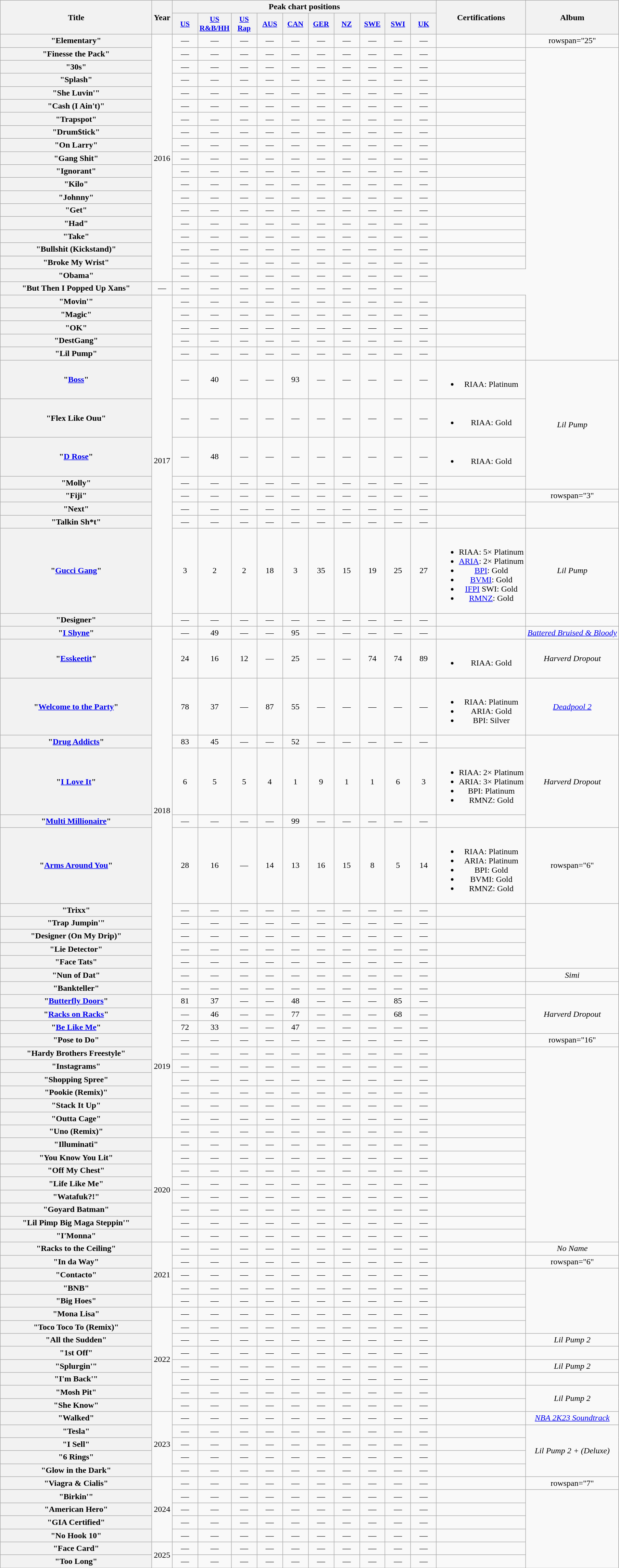<table class="wikitable plainrowheaders" style="text-align:center;">
<tr>
<th scope="col" rowspan="2" style="width:18em;">Title</th>
<th scope="col" rowspan="2" style="width:1em;">Year</th>
<th scope="col" colspan="10">Peak chart positions</th>
<th scope="col" rowspan="2">Certifications</th>
<th scope="col" rowspan="2">Album</th>
</tr>
<tr>
<th scope="col" style="width:3em;font-size:90%;"><a href='#'>US</a><br></th>
<th scope="col" style="width:3em;font-size:90%;"><a href='#'>US<br>R&B/HH</a><br></th>
<th scope="col" style="width:3em;font-size:90%;"><a href='#'>US<br>Rap</a><br></th>
<th scope="col" style="width:3em;font-size:90%;"><a href='#'>AUS</a><br></th>
<th scope="col" style="width:3em;font-size:90%;"><a href='#'>CAN</a><br></th>
<th scope="col" style="width:3em;font-size:90%;"><a href='#'>GER</a><br></th>
<th scope="col" style="width:3em;font-size:90%;"><a href='#'>NZ</a><br></th>
<th scope="col" style="width:3em;font-size:90%;"><a href='#'>SWE</a><br></th>
<th scope="col" style="width:3em;font-size:90%;"><a href='#'>SWI</a><br></th>
<th scope="col" style="width:3em;font-size:90%;"><a href='#'>UK</a><br></th>
</tr>
<tr>
<th scope="row">"Elementary"</th>
<td rowspan="20">2016</td>
<td>—</td>
<td>—</td>
<td>—</td>
<td>—</td>
<td>—</td>
<td>—</td>
<td>—</td>
<td>—</td>
<td>—</td>
<td>—</td>
<td></td>
<td>rowspan="25" </td>
</tr>
<tr>
<th scope="row">"Finesse the Pack"<br></th>
<td>—</td>
<td>—</td>
<td>—</td>
<td>—</td>
<td>—</td>
<td>—</td>
<td>—</td>
<td>—</td>
<td>—</td>
<td>—</td>
<td></td>
</tr>
<tr>
<th scope="row">"30s"</th>
<td>—</td>
<td>—</td>
<td>—</td>
<td>—</td>
<td>—</td>
<td>—</td>
<td>—</td>
<td>—</td>
<td>—</td>
<td>—</td>
<td></td>
</tr>
<tr>
<th scope="row">"Splash"</th>
<td>—</td>
<td>—</td>
<td>—</td>
<td>—</td>
<td>—</td>
<td>—</td>
<td>—</td>
<td>—</td>
<td>—</td>
<td>—</td>
<td></td>
</tr>
<tr>
<th scope="row">"She Luvin'"</th>
<td>—</td>
<td>—</td>
<td>—</td>
<td>—</td>
<td>—</td>
<td>—</td>
<td>—</td>
<td>—</td>
<td>—</td>
<td>—</td>
<td></td>
</tr>
<tr>
<th scope="row">"Cash (I Ain't)"</th>
<td>—</td>
<td>—</td>
<td>—</td>
<td>—</td>
<td>—</td>
<td>—</td>
<td>—</td>
<td>—</td>
<td>—</td>
<td>—</td>
<td></td>
</tr>
<tr>
<th scope="row">"Trapspot"</th>
<td>—</td>
<td>—</td>
<td>—</td>
<td>—</td>
<td>—</td>
<td>—</td>
<td>—</td>
<td>—</td>
<td>—</td>
<td>—</td>
<td></td>
</tr>
<tr>
<th scope="row">"Drum$tick"</th>
<td>—</td>
<td>—</td>
<td>—</td>
<td>—</td>
<td>—</td>
<td>—</td>
<td>—</td>
<td>—</td>
<td>—</td>
<td>—</td>
<td></td>
</tr>
<tr>
<th scope="row">"On Larry"</th>
<td>—</td>
<td>—</td>
<td>—</td>
<td>—</td>
<td>—</td>
<td>—</td>
<td>—</td>
<td>—</td>
<td>—</td>
<td>—</td>
<td></td>
</tr>
<tr>
<th scope="row">"Gang Shit"</th>
<td>—</td>
<td>—</td>
<td>—</td>
<td>—</td>
<td>—</td>
<td>—</td>
<td>—</td>
<td>—</td>
<td>—</td>
<td>—</td>
<td></td>
</tr>
<tr>
<th scope="row">"Ignorant"</th>
<td>—</td>
<td>—</td>
<td>—</td>
<td>—</td>
<td>—</td>
<td>—</td>
<td>—</td>
<td>—</td>
<td>—</td>
<td>—</td>
<td></td>
</tr>
<tr>
<th scope="row">"Kilo"<br></th>
<td>—</td>
<td>—</td>
<td>—</td>
<td>—</td>
<td>—</td>
<td>—</td>
<td>—</td>
<td>—</td>
<td>—</td>
<td>—</td>
<td></td>
</tr>
<tr>
<th scope="row">"Johnny"<br></th>
<td>—</td>
<td>—</td>
<td>—</td>
<td>—</td>
<td>—</td>
<td>—</td>
<td>—</td>
<td>—</td>
<td>—</td>
<td>—</td>
<td></td>
</tr>
<tr>
<th scope="row">"Get"</th>
<td>—</td>
<td>—</td>
<td>—</td>
<td>—</td>
<td>—</td>
<td>—</td>
<td>—</td>
<td>—</td>
<td>—</td>
<td>—</td>
<td></td>
</tr>
<tr>
<th scope="row">"Had"</th>
<td>—</td>
<td>—</td>
<td>—</td>
<td>—</td>
<td>—</td>
<td>—</td>
<td>—</td>
<td>—</td>
<td>—</td>
<td>—</td>
<td></td>
</tr>
<tr>
<th scope="row">"Take"</th>
<td>—</td>
<td>—</td>
<td>—</td>
<td>—</td>
<td>—</td>
<td>—</td>
<td>—</td>
<td>—</td>
<td>—</td>
<td>—</td>
<td></td>
</tr>
<tr>
<th scope="row">"Bullshit (Kickstand)"<br></th>
<td>—</td>
<td>—</td>
<td>—</td>
<td>—</td>
<td>—</td>
<td>—</td>
<td>—</td>
<td>—</td>
<td>—</td>
<td>—</td>
<td></td>
</tr>
<tr>
</tr>
<tr>
<th scope="row">"Broke My Wrist"<br></th>
<td>—</td>
<td>—</td>
<td>—</td>
<td>—</td>
<td>—</td>
<td>—</td>
<td>—</td>
<td>—</td>
<td>—</td>
<td>—</td>
<td></td>
</tr>
<tr>
<th scope="row">"Obama"</th>
<td>—</td>
<td>—</td>
<td>—</td>
<td>—</td>
<td>—</td>
<td>—</td>
<td>—</td>
<td>—</td>
<td>—</td>
<td>—</td>
</tr>
<tr>
<th scope="row">"But Then I Popped Up Xans"</th>
<td>—</td>
<td>—</td>
<td>—</td>
<td>—</td>
<td>—</td>
<td>—</td>
<td>—</td>
<td>—</td>
<td>—</td>
<td>—</td>
<td></td>
</tr>
<tr>
<th scope="row">"Movin'"<br></th>
<td rowspan="14">2017</td>
<td>—</td>
<td>—</td>
<td>—</td>
<td>—</td>
<td>—</td>
<td>—</td>
<td>—</td>
<td>—</td>
<td>—</td>
<td>—</td>
<td></td>
</tr>
<tr>
<th scope="row">"Magic"<br></th>
<td>—</td>
<td>—</td>
<td>—</td>
<td>—</td>
<td>—</td>
<td>—</td>
<td>—</td>
<td>—</td>
<td>—</td>
<td>—</td>
<td></td>
</tr>
<tr>
<th scope="row">"OK"<br></th>
<td>—</td>
<td>—</td>
<td>—</td>
<td>—</td>
<td>—</td>
<td>—</td>
<td>—</td>
<td>—</td>
<td>—</td>
<td>—</td>
<td></td>
</tr>
<tr>
<th scope="row">"DestGang"<br></th>
<td>—</td>
<td>—</td>
<td>—</td>
<td>—</td>
<td>—</td>
<td>—</td>
<td>—</td>
<td>—</td>
<td>—</td>
<td>—</td>
<td></td>
</tr>
<tr>
<th scope="row">"Lil Pump"</th>
<td>—</td>
<td>—</td>
<td>—</td>
<td>—</td>
<td>—</td>
<td>—</td>
<td>—</td>
<td>—</td>
<td>—</td>
<td>—</td>
<td></td>
</tr>
<tr>
<th scope="row">"<a href='#'>Boss</a>"</th>
<td>—</td>
<td>40</td>
<td>—</td>
<td>—</td>
<td>93</td>
<td>—</td>
<td>—</td>
<td>—</td>
<td>—</td>
<td>—</td>
<td><br><ul><li>RIAA: Platinum</li></ul></td>
<td rowspan="4"><em>Lil Pump</em></td>
</tr>
<tr>
<th scope="row">"Flex Like Ouu"</th>
<td>—</td>
<td>—</td>
<td>—</td>
<td>—</td>
<td>—</td>
<td>—</td>
<td>—</td>
<td>—</td>
<td>—</td>
<td>—</td>
<td><br><ul><li>RIAA: Gold</li></ul></td>
</tr>
<tr>
<th scope="row">"<a href='#'>D Rose</a>"</th>
<td>—</td>
<td>48</td>
<td>—</td>
<td>—</td>
<td>—</td>
<td>—</td>
<td>—</td>
<td>—</td>
<td>—</td>
<td>—</td>
<td><br><ul><li>RIAA: Gold</li></ul></td>
</tr>
<tr>
<th scope="row">"Molly"</th>
<td>—</td>
<td>—</td>
<td>—</td>
<td>—</td>
<td>—</td>
<td>—</td>
<td>—</td>
<td>—</td>
<td>—</td>
<td>—</td>
<td></td>
</tr>
<tr>
<th scope="row">"Fiji"</th>
<td>—</td>
<td>—</td>
<td>—</td>
<td>—</td>
<td>—</td>
<td>—</td>
<td>—</td>
<td>—</td>
<td>—</td>
<td>—</td>
<td></td>
<td>rowspan="3" </td>
</tr>
<tr>
<th scope="row">"Next"<br></th>
<td>—</td>
<td>—</td>
<td>—</td>
<td>—</td>
<td>—</td>
<td>—</td>
<td>—</td>
<td>—</td>
<td>—</td>
<td>—</td>
<td></td>
</tr>
<tr>
<th scope="row">"Talkin Sh*t"<br></th>
<td>—</td>
<td>—</td>
<td>—</td>
<td>—</td>
<td>—</td>
<td>—</td>
<td>—</td>
<td>—</td>
<td>—</td>
<td>—</td>
<td></td>
</tr>
<tr>
<th scope="row">"<a href='#'>Gucci Gang</a>"<br></th>
<td>3</td>
<td>2</td>
<td>2</td>
<td>18</td>
<td>3</td>
<td>35</td>
<td>15</td>
<td>19</td>
<td>25</td>
<td>27</td>
<td><br><ul><li>RIAA: 5× Platinum</li><li><a href='#'>ARIA</a>: 2× Platinum</li><li><a href='#'>BPI</a>: Gold</li><li><a href='#'>BVMI</a>: Gold</li><li><a href='#'>IFPI</a> SWI: Gold</li><li><a href='#'>RMNZ</a>: Gold</li></ul></td>
<td><em>Lil Pump</em></td>
</tr>
<tr>
<th scope="row">"Designer"</th>
<td>—</td>
<td>—</td>
<td>—</td>
<td>—</td>
<td>—</td>
<td>—</td>
<td>—</td>
<td>—</td>
<td>—</td>
<td>—</td>
<td></td>
<td></td>
</tr>
<tr>
<th scope="row">"<a href='#'>I Shyne</a>"<br></th>
<td rowspan="14">2018</td>
<td>—</td>
<td>49</td>
<td>—</td>
<td>—</td>
<td>95</td>
<td>—</td>
<td>—</td>
<td>—</td>
<td>—</td>
<td>—</td>
<td></td>
<td><em><a href='#'>Battered Bruised & Bloody</a></em></td>
</tr>
<tr>
<th scope="row">"<a href='#'>Esskeetit</a>"</th>
<td>24</td>
<td>16</td>
<td>12</td>
<td>—</td>
<td>25</td>
<td>—</td>
<td>—</td>
<td>74</td>
<td>74</td>
<td>89</td>
<td><br><ul><li>RIAA: Gold</li></ul></td>
<td><em>Harverd Dropout</em></td>
</tr>
<tr>
<th scope="row">"<a href='#'>Welcome to the Party</a>"<br></th>
<td>78</td>
<td>37</td>
<td>—</td>
<td>87</td>
<td>55</td>
<td>—</td>
<td>—</td>
<td>—</td>
<td>—</td>
<td>—</td>
<td><br><ul><li>RIAA: Platinum</li><li>ARIA: Gold</li><li>BPI: Silver</li></ul></td>
<td><em><a href='#'>Deadpool 2</a></em></td>
</tr>
<tr>
<th scope="row">"<a href='#'>Drug Addicts</a>"</th>
<td>83</td>
<td>45</td>
<td>—</td>
<td>—</td>
<td>52</td>
<td>—</td>
<td>—</td>
<td>—</td>
<td>—</td>
<td>—</td>
<td></td>
<td rowspan="3"><em>Harverd Dropout</em></td>
</tr>
<tr>
<th scope="row">"<a href='#'>I Love It</a>"<br></th>
<td>6</td>
<td>5</td>
<td>5</td>
<td>4</td>
<td>1</td>
<td>9</td>
<td>1</td>
<td>1</td>
<td>6</td>
<td>3</td>
<td><br><ul><li>RIAA: 2× Platinum</li><li>ARIA: 3× Platinum</li><li>BPI: Platinum</li><li>RMNZ: Gold</li></ul></td>
</tr>
<tr>
<th scope="row">"<a href='#'>Multi Millionaire</a>"<br></th>
<td>—</td>
<td>—</td>
<td>—</td>
<td>—</td>
<td>99</td>
<td>—</td>
<td>—</td>
<td>—</td>
<td>—</td>
<td>—</td>
<td></td>
</tr>
<tr>
<th scope="row">"<a href='#'>Arms Around You</a>"<br></th>
<td>28</td>
<td>16</td>
<td>—</td>
<td>14</td>
<td>13</td>
<td>16</td>
<td>15</td>
<td>8</td>
<td>5</td>
<td>14</td>
<td><br><ul><li>RIAA: Platinum</li><li>ARIA: Platinum</li><li>BPI: Gold</li><li>BVMI: Gold</li><li>RMNZ: Gold</li></ul></td>
<td>rowspan="6" </td>
</tr>
<tr>
<th scope="row">"Trixx"<br></th>
<td>—</td>
<td>—</td>
<td>—</td>
<td>—</td>
<td>—</td>
<td>—</td>
<td>—</td>
<td>—</td>
<td>—</td>
<td>—</td>
<td></td>
</tr>
<tr>
<th scope="row">"Trap Jumpin'"<br></th>
<td>—</td>
<td>—</td>
<td>—</td>
<td>—</td>
<td>—</td>
<td>—</td>
<td>—</td>
<td>—</td>
<td>—</td>
<td>—</td>
<td></td>
</tr>
<tr>
<th scope="row">"Designer (On My Drip)"<br></th>
<td>—</td>
<td>—</td>
<td>—</td>
<td>—</td>
<td>—</td>
<td>—</td>
<td>—</td>
<td>—</td>
<td>—</td>
<td>—</td>
<td></td>
</tr>
<tr>
<th scope="row">"Lie Detector"<br></th>
<td>—</td>
<td>—</td>
<td>—</td>
<td>—</td>
<td>—</td>
<td>—</td>
<td>—</td>
<td>—</td>
<td>—</td>
<td>—</td>
<td></td>
</tr>
<tr>
<th scope="row">"Face Tats"<br></th>
<td>—</td>
<td>—</td>
<td>—</td>
<td>—</td>
<td>—</td>
<td>—</td>
<td>—</td>
<td>—</td>
<td>—</td>
<td>—</td>
<td></td>
</tr>
<tr>
<th scope="row">"Nun of Dat"<br></th>
<td>—</td>
<td>—</td>
<td>—</td>
<td>—</td>
<td>—</td>
<td>—</td>
<td>—</td>
<td>—</td>
<td>—</td>
<td>—</td>
<td></td>
<td><em>Simi</em></td>
</tr>
<tr>
<th scope="row">"Bankteller" <br></th>
<td>—</td>
<td>—</td>
<td>—</td>
<td>—</td>
<td>—</td>
<td>—</td>
<td>—</td>
<td>—</td>
<td>—</td>
<td>—</td>
<td></td>
<td></td>
</tr>
<tr>
<th scope="row">"<a href='#'>Butterfly Doors</a>"</th>
<td rowspan="11">2019</td>
<td>81</td>
<td>37</td>
<td>—</td>
<td>—</td>
<td>48</td>
<td>—</td>
<td>—</td>
<td>—</td>
<td>85</td>
<td>—</td>
<td></td>
<td rowspan="3"><em>Harverd Dropout</em></td>
</tr>
<tr>
<th scope="row">"<a href='#'>Racks on Racks</a>"</th>
<td>—</td>
<td>46</td>
<td>—</td>
<td>—</td>
<td>77</td>
<td>—</td>
<td>—</td>
<td>—</td>
<td>68</td>
<td>—</td>
<td></td>
</tr>
<tr>
<th scope="row">"<a href='#'>Be Like Me</a>"<br></th>
<td>72</td>
<td>33</td>
<td>—</td>
<td>—</td>
<td>47</td>
<td>—</td>
<td>—</td>
<td>—</td>
<td>—</td>
<td>—</td>
<td></td>
</tr>
<tr>
<th scope="row">"Pose to Do"<br></th>
<td>—</td>
<td>—</td>
<td>—</td>
<td>—</td>
<td>—</td>
<td>—</td>
<td>—</td>
<td>—</td>
<td>—</td>
<td>—</td>
<td></td>
<td>rowspan="16" </td>
</tr>
<tr>
<th scope="row">"Hardy Brothers Freestyle"<br></th>
<td>—</td>
<td>—</td>
<td>—</td>
<td>—</td>
<td>—</td>
<td>—</td>
<td>—</td>
<td>—</td>
<td>—</td>
<td>—</td>
<td></td>
</tr>
<tr>
<th scope="row">"Instagrams"<br></th>
<td>—</td>
<td>—</td>
<td>—</td>
<td>—</td>
<td>—</td>
<td>—</td>
<td>—</td>
<td>—</td>
<td>—</td>
<td>—</td>
<td></td>
</tr>
<tr>
<th scope="row">"Shopping Spree"<br></th>
<td>—</td>
<td>—</td>
<td>—</td>
<td>—</td>
<td>—</td>
<td>—</td>
<td>—</td>
<td>—</td>
<td>—</td>
<td>—</td>
<td></td>
</tr>
<tr>
<th scope="row">"Pookie (Remix)"<br></th>
<td>—</td>
<td>—</td>
<td>—</td>
<td>—</td>
<td>—</td>
<td>—</td>
<td>—</td>
<td>—</td>
<td>—</td>
<td>—</td>
<td></td>
</tr>
<tr>
<th scope="row">"Stack It Up"<br></th>
<td>—</td>
<td>—</td>
<td>—</td>
<td>—</td>
<td>—</td>
<td>—</td>
<td>—</td>
<td>—</td>
<td>—</td>
<td>—</td>
<td></td>
</tr>
<tr>
<th scope="row">"Outta Cage"<br></th>
<td>—</td>
<td>—</td>
<td>—</td>
<td>—</td>
<td>—</td>
<td>—</td>
<td>—</td>
<td>—</td>
<td>—</td>
<td>—</td>
<td></td>
</tr>
<tr>
<th scope="row">"Uno (Remix)"<br></th>
<td>—</td>
<td>—</td>
<td>—</td>
<td>—</td>
<td>—</td>
<td>—</td>
<td>—</td>
<td>—</td>
<td>—</td>
<td>—</td>
<td></td>
</tr>
<tr>
<th scope="row">"Illuminati"<br></th>
<td rowspan="8">2020</td>
<td>—</td>
<td>—</td>
<td>—</td>
<td>—</td>
<td>—</td>
<td>—</td>
<td>—</td>
<td>—</td>
<td>—</td>
<td>—</td>
<td></td>
</tr>
<tr>
<th scope="row">"You Know You Lit"<br></th>
<td>—</td>
<td>—</td>
<td>—</td>
<td>—</td>
<td>—</td>
<td>—</td>
<td>—</td>
<td>—</td>
<td>—</td>
<td>—</td>
<td></td>
</tr>
<tr>
<th scope="row">"Off My Chest"<br></th>
<td>—</td>
<td>—</td>
<td>—</td>
<td>—</td>
<td>—</td>
<td>—</td>
<td>—</td>
<td>—</td>
<td>—</td>
<td>—</td>
<td></td>
</tr>
<tr>
<th scope="row">"Life Like Me"</th>
<td>—</td>
<td>—</td>
<td>—</td>
<td>—</td>
<td>—</td>
<td>—</td>
<td>—</td>
<td>—</td>
<td>—</td>
<td>—</td>
<td></td>
</tr>
<tr>
<th scope="row">"Watafuk?!"<br></th>
<td>—</td>
<td>—</td>
<td>—</td>
<td>—</td>
<td>—</td>
<td>—</td>
<td>—</td>
<td>—</td>
<td>—</td>
<td>—</td>
<td></td>
</tr>
<tr>
<th scope="row">"Goyard Batman"<br></th>
<td>—</td>
<td>—</td>
<td>—</td>
<td>—</td>
<td>—</td>
<td>—</td>
<td>—</td>
<td>—</td>
<td>—</td>
<td>—</td>
<td></td>
</tr>
<tr>
<th scope="row">"Lil Pimp Big Maga Steppin'"</th>
<td>—</td>
<td>—</td>
<td>—</td>
<td>—</td>
<td>—</td>
<td>—</td>
<td>—</td>
<td>—</td>
<td>—</td>
<td>—</td>
<td></td>
</tr>
<tr>
<th scope="row">"I'Monna"</th>
<td>—</td>
<td>—</td>
<td>—</td>
<td>—</td>
<td>—</td>
<td>—</td>
<td>—</td>
<td>—</td>
<td>—</td>
<td>—</td>
<td></td>
</tr>
<tr>
<th scope="row">"Racks to the Ceiling"<br></th>
<td rowspan="5">2021</td>
<td>—</td>
<td>—</td>
<td>—</td>
<td>—</td>
<td>—</td>
<td>—</td>
<td>—</td>
<td>—</td>
<td>—</td>
<td>—</td>
<td></td>
<td><em>No Name</em></td>
</tr>
<tr>
<th scope="row">"In da Way"</th>
<td>—</td>
<td>—</td>
<td>—</td>
<td>—</td>
<td>—</td>
<td>—</td>
<td>—</td>
<td>—</td>
<td>—</td>
<td>—</td>
<td></td>
<td>rowspan="6" </td>
</tr>
<tr>
<th scope="row">"Contacto"<br></th>
<td>—</td>
<td>—</td>
<td>—</td>
<td>—</td>
<td>—</td>
<td>—</td>
<td>—</td>
<td>—</td>
<td>—</td>
<td>—</td>
<td></td>
</tr>
<tr>
<th scope="row">"BNB"<br></th>
<td>—</td>
<td>—</td>
<td>—</td>
<td>—</td>
<td>—</td>
<td>—</td>
<td>—</td>
<td>—</td>
<td>—</td>
<td>—</td>
<td></td>
</tr>
<tr>
<th scope="row">"Big Hoes"<br></th>
<td>—</td>
<td>—</td>
<td>—</td>
<td>—</td>
<td>—</td>
<td>—</td>
<td>—</td>
<td>—</td>
<td>—</td>
<td>—</td>
<td></td>
</tr>
<tr>
<th scope="row">"Mona Lisa"<br></th>
<td rowspan="8">2022</td>
<td>—</td>
<td>—</td>
<td>—</td>
<td>—</td>
<td>—</td>
<td>—</td>
<td>—</td>
<td>—</td>
<td>—</td>
<td>—</td>
<td></td>
</tr>
<tr>
<th scope="row">"Toco Toco To (Remix)"<br></th>
<td>—</td>
<td>—</td>
<td>—</td>
<td>—</td>
<td>—</td>
<td>—</td>
<td>—</td>
<td>—</td>
<td>—</td>
<td>—</td>
<td></td>
</tr>
<tr>
<th scope="row">"All the Sudden"</th>
<td>—</td>
<td>—</td>
<td>—</td>
<td>—</td>
<td>—</td>
<td>—</td>
<td>—</td>
<td>—</td>
<td>—</td>
<td>—</td>
<td></td>
<td><em>Lil Pump 2</em></td>
</tr>
<tr>
<th scope="row">"1st Off"</th>
<td>—</td>
<td>—</td>
<td>—</td>
<td>—</td>
<td>—</td>
<td>—</td>
<td>—</td>
<td>—</td>
<td>—</td>
<td>—</td>
<td></td>
<td></td>
</tr>
<tr>
<th scope="row">"Splurgin'"</th>
<td>—</td>
<td>—</td>
<td>—</td>
<td>—</td>
<td>—</td>
<td>—</td>
<td>—</td>
<td>—</td>
<td>—</td>
<td>—</td>
<td></td>
<td><em>Lil Pump 2</em></td>
</tr>
<tr>
<th scope="row">"I'm Back'"</th>
<td>—</td>
<td>—</td>
<td>—</td>
<td>—</td>
<td>—</td>
<td>—</td>
<td>—</td>
<td>—</td>
<td>—</td>
<td>—</td>
<td></td>
<td></td>
</tr>
<tr>
<th scope="row">"Mosh Pit"</th>
<td>—</td>
<td>—</td>
<td>—</td>
<td>—</td>
<td>—</td>
<td>—</td>
<td>—</td>
<td>—</td>
<td>—</td>
<td>—</td>
<td></td>
<td rowspan="2"><em>Lil Pump 2</em></td>
</tr>
<tr>
<th scope="row">"She Know"<br></th>
<td>—</td>
<td>—</td>
<td>—</td>
<td>—</td>
<td>—</td>
<td>—</td>
<td>—</td>
<td>—</td>
<td>—</td>
<td>—</td>
<td></td>
</tr>
<tr>
<th scope="row">"Walked"</th>
<td rowspan="5">2023</td>
<td>—</td>
<td>—</td>
<td>—</td>
<td>—</td>
<td>—</td>
<td>—</td>
<td>—</td>
<td>—</td>
<td>—</td>
<td>—</td>
<td></td>
<td><em><a href='#'>NBA 2K23 Soundtrack</a></em></td>
</tr>
<tr>
<th scope="row">"Tesla"<br></th>
<td>—</td>
<td>—</td>
<td>—</td>
<td>—</td>
<td>—</td>
<td>—</td>
<td>—</td>
<td>—</td>
<td>—</td>
<td>—</td>
<td></td>
<td rowspan="4"><em>Lil Pump 2 + (Deluxe)</em></td>
</tr>
<tr>
<th scope="row">"I Sell"</th>
<td>—</td>
<td>—</td>
<td>—</td>
<td>—</td>
<td>—</td>
<td>—</td>
<td>—</td>
<td>—</td>
<td>—</td>
<td>—</td>
<td></td>
</tr>
<tr>
<th scope="row">"6 Rings"</th>
<td>—</td>
<td>—</td>
<td>—</td>
<td>—</td>
<td>—</td>
<td>—</td>
<td>—</td>
<td>—</td>
<td>—</td>
<td>—</td>
<td></td>
</tr>
<tr>
<th scope="row">"Glow in the Dark"</th>
<td>—</td>
<td>—</td>
<td>—</td>
<td>—</td>
<td>—</td>
<td>—</td>
<td>—</td>
<td>—</td>
<td>—</td>
<td>—</td>
<td></td>
</tr>
<tr>
<th scope="row">"Viagra & Cialis"</th>
<td rowspan="5">2024</td>
<td>—</td>
<td>—</td>
<td>—</td>
<td>—</td>
<td>—</td>
<td>—</td>
<td>—</td>
<td>—</td>
<td>—</td>
<td>—</td>
<td></td>
<td>rowspan="7" </td>
</tr>
<tr>
<th scope="row">"Birkin'"</th>
<td>—</td>
<td>—</td>
<td>—</td>
<td>—</td>
<td>—</td>
<td>—</td>
<td>—</td>
<td>—</td>
<td>—</td>
<td>—</td>
<td></td>
</tr>
<tr>
<th scope="row">"American Hero"</th>
<td>—</td>
<td>—</td>
<td>—</td>
<td>—</td>
<td>—</td>
<td>—</td>
<td>—</td>
<td>—</td>
<td>—</td>
<td>—</td>
<td></td>
</tr>
<tr>
<th scope="row">"GIA Certified"</th>
<td>—</td>
<td>—</td>
<td>—</td>
<td>—</td>
<td>—</td>
<td>—</td>
<td>—</td>
<td>—</td>
<td>—</td>
<td>—</td>
<td></td>
</tr>
<tr>
<th scope="row">"No Hook 10"</th>
<td>—</td>
<td>—</td>
<td>—</td>
<td>—</td>
<td>—</td>
<td>—</td>
<td>—</td>
<td>—</td>
<td>—</td>
<td>—</td>
<td></td>
</tr>
<tr>
<th scope="row">"Face Card"</th>
<td rowspan="2">2025</td>
<td>—</td>
<td>—</td>
<td>—</td>
<td>—</td>
<td>—</td>
<td>—</td>
<td>—</td>
<td>—</td>
<td>—</td>
<td>—</td>
<td></td>
</tr>
<tr>
<th scope="row">"Too Long"</th>
<td>—</td>
<td>—</td>
<td>—</td>
<td>—</td>
<td>—</td>
<td>—</td>
<td>—</td>
<td>—</td>
<td>—</td>
<td>—</td>
<td></td>
</tr>
<tr>
</tr>
</table>
